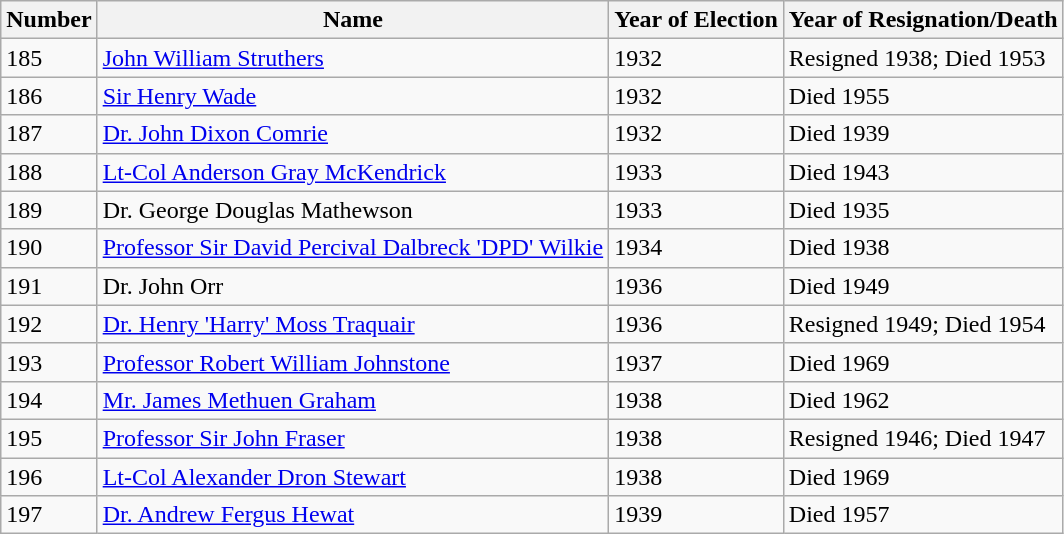<table class="wikitable">
<tr>
<th>Number</th>
<th>Name</th>
<th>Year of Election</th>
<th>Year of Resignation/Death</th>
</tr>
<tr>
<td>185</td>
<td><a href='#'>John William Struthers</a></td>
<td>1932</td>
<td>Resigned 1938; Died 1953</td>
</tr>
<tr>
<td>186</td>
<td><a href='#'>Sir Henry Wade</a></td>
<td>1932</td>
<td>Died 1955</td>
</tr>
<tr>
<td>187</td>
<td><a href='#'>Dr. John Dixon Comrie</a></td>
<td>1932</td>
<td>Died 1939</td>
</tr>
<tr>
<td>188</td>
<td><a href='#'>Lt-Col Anderson Gray McKendrick</a></td>
<td>1933</td>
<td>Died 1943</td>
</tr>
<tr>
<td>189</td>
<td>Dr. George Douglas Mathewson</td>
<td>1933</td>
<td>Died 1935</td>
</tr>
<tr>
<td>190</td>
<td><a href='#'>Professor Sir David Percival Dalbreck 'DPD' Wilkie</a></td>
<td>1934</td>
<td>Died 1938</td>
</tr>
<tr>
<td>191</td>
<td>Dr. John Orr</td>
<td>1936</td>
<td>Died 1949</td>
</tr>
<tr>
<td>192</td>
<td><a href='#'>Dr. Henry 'Harry' Moss Traquair</a></td>
<td>1936</td>
<td>Resigned 1949; Died 1954</td>
</tr>
<tr>
<td>193</td>
<td><a href='#'>Professor Robert William Johnstone</a></td>
<td>1937</td>
<td>Died 1969</td>
</tr>
<tr>
<td>194</td>
<td><a href='#'>Mr. James Methuen Graham</a></td>
<td>1938</td>
<td>Died 1962</td>
</tr>
<tr>
<td>195</td>
<td><a href='#'>Professor Sir John Fraser</a></td>
<td>1938</td>
<td>Resigned 1946; Died 1947</td>
</tr>
<tr>
<td>196</td>
<td><a href='#'>Lt-Col Alexander Dron Stewart</a></td>
<td>1938</td>
<td>Died 1969</td>
</tr>
<tr>
<td>197</td>
<td><a href='#'>Dr. Andrew Fergus Hewat</a></td>
<td>1939</td>
<td>Died 1957</td>
</tr>
</table>
